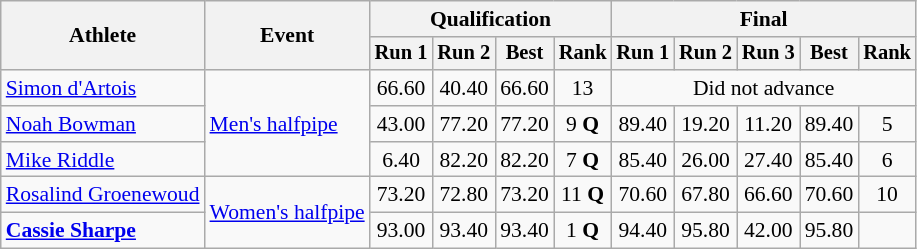<table class="wikitable" style="font-size:90%">
<tr>
<th rowspan="2">Athlete</th>
<th rowspan="2">Event</th>
<th colspan="4">Qualification</th>
<th colspan="5">Final</th>
</tr>
<tr style="font-size:95%">
<th>Run 1</th>
<th>Run 2</th>
<th>Best</th>
<th>Rank</th>
<th>Run 1</th>
<th>Run 2</th>
<th>Run 3</th>
<th>Best</th>
<th>Rank</th>
</tr>
<tr align=center>
<td align=left><a href='#'>Simon d'Artois</a></td>
<td rowspan="3" align="left"><a href='#'>Men's halfpipe</a></td>
<td>66.60</td>
<td>40.40</td>
<td>66.60</td>
<td>13</td>
<td colspan=5>Did not advance</td>
</tr>
<tr align=center>
<td align=left><a href='#'>Noah Bowman</a></td>
<td>43.00</td>
<td>77.20</td>
<td>77.20</td>
<td>9 <strong>Q</strong></td>
<td>89.40</td>
<td>19.20</td>
<td>11.20</td>
<td>89.40</td>
<td>5</td>
</tr>
<tr align=center>
<td align=left><a href='#'>Mike Riddle</a></td>
<td>6.40</td>
<td>82.20</td>
<td>82.20</td>
<td>7 <strong>Q</strong></td>
<td>85.40</td>
<td>26.00</td>
<td>27.40</td>
<td>85.40</td>
<td>6</td>
</tr>
<tr align=center>
<td align=left><a href='#'>Rosalind Groenewoud</a></td>
<td align="left" rowspan="2"><a href='#'>Women's halfpipe</a></td>
<td>73.20</td>
<td>72.80</td>
<td>73.20</td>
<td>11 <strong>Q</strong></td>
<td>70.60</td>
<td>67.80</td>
<td>66.60</td>
<td>70.60</td>
<td>10</td>
</tr>
<tr align=center>
<td align=left><strong><a href='#'>Cassie Sharpe</a></strong></td>
<td>93.00</td>
<td>93.40</td>
<td>93.40</td>
<td>1 <strong>Q</strong></td>
<td>94.40</td>
<td>95.80</td>
<td>42.00</td>
<td>95.80</td>
<td></td>
</tr>
</table>
